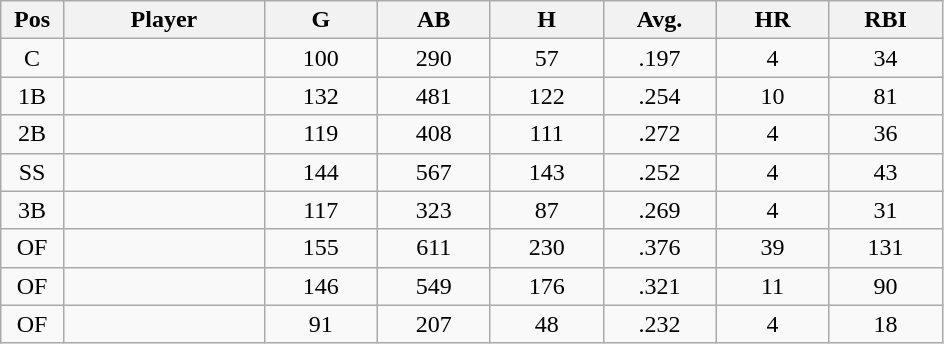<table class="wikitable sortable">
<tr>
<th bgcolor="#DDDDFF" width="5%">Pos</th>
<th bgcolor="#DDDDFF" width="16%">Player</th>
<th bgcolor="#DDDDFF" width="9%">G</th>
<th bgcolor="#DDDDFF" width="9%">AB</th>
<th bgcolor="#DDDDFF" width="9%">H</th>
<th bgcolor="#DDDDFF" width="9%">Avg.</th>
<th bgcolor="#DDDDFF" width="9%">HR</th>
<th bgcolor="#DDDDFF" width="9%">RBI</th>
</tr>
<tr align="center">
<td>C</td>
<td></td>
<td>100</td>
<td>290</td>
<td>57</td>
<td>.197</td>
<td>4</td>
<td>34</td>
</tr>
<tr align="center">
<td>1B</td>
<td></td>
<td>132</td>
<td>481</td>
<td>122</td>
<td>.254</td>
<td>10</td>
<td>81</td>
</tr>
<tr align="center">
<td>2B</td>
<td></td>
<td>119</td>
<td>408</td>
<td>111</td>
<td>.272</td>
<td>4</td>
<td>36</td>
</tr>
<tr align="center">
<td>SS</td>
<td></td>
<td>144</td>
<td>567</td>
<td>143</td>
<td>.252</td>
<td>4</td>
<td>43</td>
</tr>
<tr align="center">
<td>3B</td>
<td></td>
<td>117</td>
<td>323</td>
<td>87</td>
<td>.269</td>
<td>4</td>
<td>31</td>
</tr>
<tr align="center">
<td>OF</td>
<td></td>
<td>155</td>
<td>611</td>
<td>230</td>
<td>.376</td>
<td>39</td>
<td>131</td>
</tr>
<tr align="center">
<td>OF</td>
<td></td>
<td>146</td>
<td>549</td>
<td>176</td>
<td>.321</td>
<td>11</td>
<td>90</td>
</tr>
<tr align="center">
<td>OF</td>
<td></td>
<td>91</td>
<td>207</td>
<td>48</td>
<td>.232</td>
<td>4</td>
<td>18</td>
</tr>
</table>
